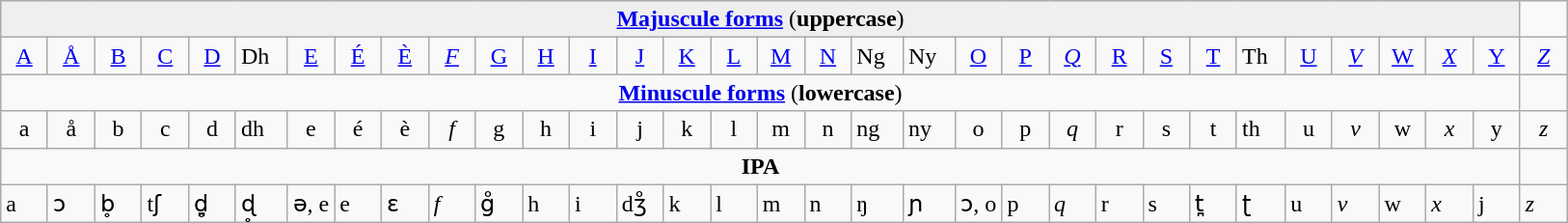<table class="wikitable" style="border-collapse:collapse;">
<tr>
<td colspan="32" align="center" bgcolor="#efefef"><strong><a href='#'>Majuscule forms</a></strong> (<strong>uppercase</strong>)</td>
</tr>
<tr>
<td width="3%" align="center"><a href='#'>A</a></td>
<td width="3%" align="center"><a href='#'>Å</a></td>
<td width="3%" align="center"><a href='#'>B</a></td>
<td width="3%" align="center"><a href='#'>C</a></td>
<td width="3%" align="center"><a href='#'>D</a></td>
<td>Dh</td>
<td width="3%" align="center"><a href='#'>E</a></td>
<td width="3%" align="center"><a href='#'>É</a></td>
<td width="3%" align="center"><a href='#'>È</a></td>
<td width="3%" align="center"><em><a href='#'>F</a></em></td>
<td width="3%" align="center"><a href='#'>G</a></td>
<td width="3%" align="center"><a href='#'>H</a></td>
<td width="3%" align="center"><a href='#'>I</a></td>
<td width="3%" align="center"><a href='#'>J</a></td>
<td width="3%" align="center"><a href='#'>K</a></td>
<td width="3%" align="center"><a href='#'>L</a></td>
<td width="3%" align="center"><a href='#'>M</a></td>
<td width="3%" align="center"><a href='#'>N</a></td>
<td>Ng</td>
<td>Ny</td>
<td width="3%" align="center"><a href='#'>O</a></td>
<td width="3%" align="center"><a href='#'>P</a></td>
<td width="3%" align="center"><em><a href='#'>Q</a></em></td>
<td width="3%" align="center"><a href='#'>R</a></td>
<td width="3%" align="center"><a href='#'>S</a></td>
<td width="3%" align="center"><a href='#'>T</a></td>
<td>Th</td>
<td width="3%" align="center"><a href='#'>U</a></td>
<td width="3%" align="center"><em><a href='#'>V</a></em></td>
<td width="3%" align="center"><a href='#'>W</a></td>
<td width="3%" align="center"><em><a href='#'>X</a></em></td>
<td width="3%" align="center"><a href='#'>Y</a></td>
<td width="3%" align="center"><em><a href='#'>Z</a></em></td>
</tr>
<tr>
<td colspan="32" align="center"><strong><a href='#'>Minuscule forms</a></strong> (<strong>lowercase</strong>)</td>
</tr>
<tr>
<td align="center">a</td>
<td align="center">å</td>
<td align="center">b</td>
<td align="center">c</td>
<td align="center">d</td>
<td>dh</td>
<td align="center">e</td>
<td align="center">é</td>
<td align="center">è</td>
<td align="center"><em>f</em></td>
<td align="center">g</td>
<td align="center">h</td>
<td align="center">i</td>
<td align="center">j</td>
<td align="center">k</td>
<td align="center">l</td>
<td align="center">m</td>
<td align="center">n</td>
<td>ng</td>
<td>ny</td>
<td align="center">o</td>
<td align="center">p</td>
<td align="center"><em>q</em></td>
<td align="center">r</td>
<td align="center">s</td>
<td align="center">t</td>
<td>th</td>
<td align="center">u</td>
<td align="center"><em>v</em></td>
<td align="center">w</td>
<td align="center"><em>x</em></td>
<td align="center">y</td>
<td align="center"><em>z</em></td>
</tr>
<tr>
<td colspan="32" align="center"><strong>IPA</strong></td>
</tr>
<tr>
<td>a</td>
<td>ɔ</td>
<td>b̥</td>
<td>tʃ</td>
<td>d̪̥</td>
<td>ɖ̥</td>
<td>ə, e</td>
<td>e</td>
<td>ɛ</td>
<td><em>f</em></td>
<td>g̊</td>
<td>h</td>
<td>i</td>
<td>dʒ̊</td>
<td>k</td>
<td>l</td>
<td>m</td>
<td>n</td>
<td>ŋ</td>
<td>ɲ</td>
<td>ɔ, o</td>
<td>p</td>
<td><em>q</em></td>
<td>r</td>
<td>s</td>
<td>t̪</td>
<td>ʈ</td>
<td>u</td>
<td><em>v</em></td>
<td>w</td>
<td><em>x</em></td>
<td>j</td>
<td><em>z</em></td>
</tr>
</table>
